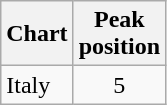<table class="wikitable sortable">
<tr>
<th align="left">Chart</th>
<th align="left">Peak<br>position</th>
</tr>
<tr>
<td align="left">Italy</td>
<td align="center">5</td>
</tr>
</table>
